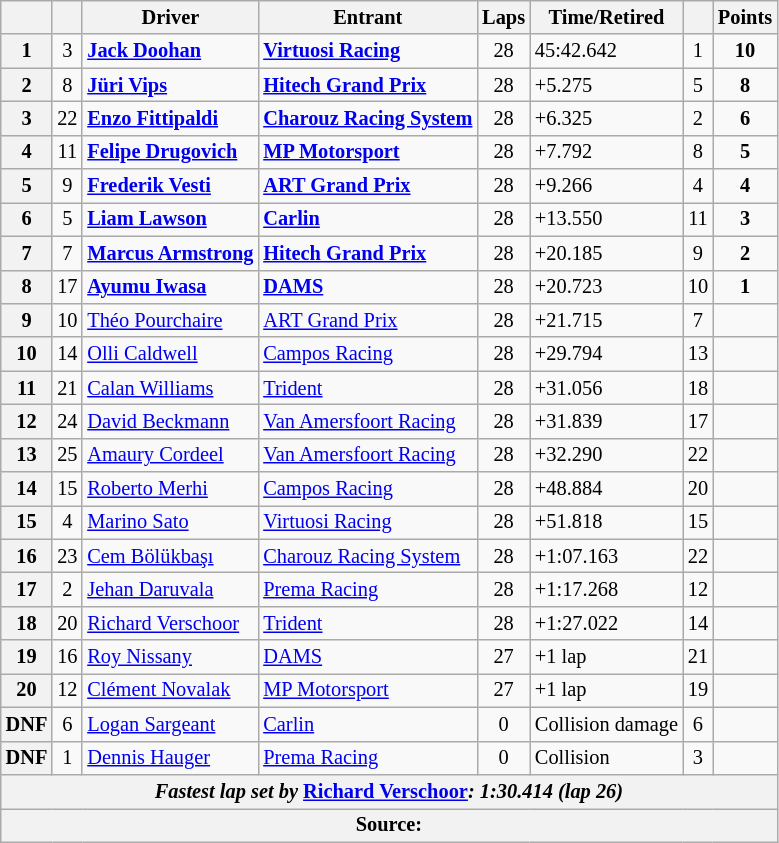<table class="wikitable" style="font-size:85%">
<tr>
<th scope="col"></th>
<th scope="col"></th>
<th scope="col">Driver</th>
<th scope="col">Entrant</th>
<th scope="col">Laps</th>
<th scope="col">Time/Retired</th>
<th scope="col"></th>
<th scope="col">Points</th>
</tr>
<tr>
<th>1</th>
<td align="center">3</td>
<td> <strong><a href='#'>Jack Doohan</a></strong></td>
<td><strong><a href='#'>Virtuosi Racing</a></strong></td>
<td align="center">28</td>
<td>45:42.642</td>
<td align="center">1</td>
<td align="center"><strong>10</strong></td>
</tr>
<tr>
<th>2</th>
<td align="center">8</td>
<td> <strong><a href='#'>Jüri Vips</a></strong></td>
<td><strong><a href='#'>Hitech Grand Prix</a></strong></td>
<td align="center">28</td>
<td>+5.275</td>
<td align="center">5</td>
<td align="center"><strong>8</strong></td>
</tr>
<tr>
<th>3</th>
<td align="center">22</td>
<td> <strong><a href='#'>Enzo Fittipaldi</a></strong></td>
<td><strong><a href='#'>Charouz Racing System</a></strong></td>
<td align="center">28</td>
<td>+6.325</td>
<td align="center">2</td>
<td align="center"><strong>6</strong></td>
</tr>
<tr>
<th>4</th>
<td align="center">11</td>
<td> <strong><a href='#'>Felipe Drugovich</a></strong></td>
<td><strong><a href='#'>MP Motorsport</a></strong></td>
<td align="center">28</td>
<td>+7.792</td>
<td align="center">8</td>
<td align="center"><strong>5</strong></td>
</tr>
<tr>
<th>5</th>
<td align="center">9</td>
<td> <strong><a href='#'>Frederik Vesti</a></strong></td>
<td><strong><a href='#'>ART Grand Prix</a></strong></td>
<td align="center">28</td>
<td>+9.266</td>
<td align="center">4</td>
<td align="center"><strong>4</strong></td>
</tr>
<tr>
<th>6</th>
<td align="center">5</td>
<td> <strong><a href='#'>Liam Lawson</a></strong></td>
<td><strong><a href='#'>Carlin</a></strong></td>
<td align="center">28</td>
<td>+13.550</td>
<td align="center">11</td>
<td align="center"><strong>3</strong></td>
</tr>
<tr>
<th>7</th>
<td align="center">7</td>
<td> <strong><a href='#'>Marcus Armstrong</a></strong></td>
<td><strong><a href='#'>Hitech Grand Prix</a></strong></td>
<td align="center">28</td>
<td>+20.185</td>
<td align="center">9</td>
<td align="center"><strong>2</strong></td>
</tr>
<tr>
<th>8</th>
<td align="center">17</td>
<td> <strong><a href='#'>Ayumu Iwasa</a></strong></td>
<td><strong><a href='#'>DAMS</a></strong></td>
<td align="center">28</td>
<td>+20.723</td>
<td align="center">10</td>
<td align="center"><strong>1</strong></td>
</tr>
<tr>
<th>9</th>
<td align="center">10</td>
<td> <a href='#'>Théo Pourchaire</a></td>
<td><a href='#'>ART Grand Prix</a></td>
<td align="center">28</td>
<td>+21.715</td>
<td align="center">7</td>
<td align="center"></td>
</tr>
<tr>
<th>10</th>
<td align="center">14</td>
<td> <a href='#'>Olli Caldwell</a></td>
<td><a href='#'>Campos Racing</a></td>
<td align="center">28</td>
<td>+29.794</td>
<td align="center">13</td>
<td align="center"></td>
</tr>
<tr>
<th>11</th>
<td align="center">21</td>
<td> <a href='#'>Calan Williams</a></td>
<td><a href='#'>Trident</a></td>
<td align="center">28</td>
<td>+31.056</td>
<td align="center">18</td>
<td align="center"></td>
</tr>
<tr>
<th>12</th>
<td align="center">24</td>
<td> <a href='#'>David Beckmann</a></td>
<td><a href='#'>Van Amersfoort Racing</a></td>
<td align="center">28</td>
<td>+31.839</td>
<td align="center">17</td>
<td align="center"></td>
</tr>
<tr>
<th>13</th>
<td align="center">25</td>
<td> <a href='#'>Amaury Cordeel</a></td>
<td><a href='#'>Van Amersfoort Racing</a></td>
<td align="center">28</td>
<td>+32.290</td>
<td align="center">22</td>
<td align="center"></td>
</tr>
<tr>
<th>14</th>
<td align="center">15</td>
<td> <a href='#'>Roberto Merhi</a></td>
<td><a href='#'>Campos Racing</a></td>
<td align="center">28</td>
<td>+48.884</td>
<td align="center">20</td>
<td align="center"></td>
</tr>
<tr>
<th>15</th>
<td align="center">4</td>
<td> <a href='#'>Marino Sato</a></td>
<td><a href='#'>Virtuosi Racing</a></td>
<td align="center">28</td>
<td>+51.818</td>
<td align="center">15</td>
<td align="center"></td>
</tr>
<tr>
<th>16</th>
<td align="center">23</td>
<td> <a href='#'>Cem Bölükbaşı</a></td>
<td><a href='#'>Charouz Racing System</a></td>
<td align="center">28</td>
<td>+1:07.163</td>
<td align="center">22</td>
<td align="center"></td>
</tr>
<tr>
<th>17</th>
<td align="center">2</td>
<td> <a href='#'>Jehan Daruvala</a></td>
<td><a href='#'>Prema Racing</a></td>
<td align="center">28</td>
<td>+1:17.268</td>
<td align="center">12</td>
<td align="center"></td>
</tr>
<tr>
<th>18</th>
<td align="center">20</td>
<td> <a href='#'>Richard Verschoor</a></td>
<td><a href='#'>Trident</a></td>
<td align="center">28</td>
<td>+1:27.022</td>
<td align="center">14</td>
<td align="center"></td>
</tr>
<tr>
<th>19</th>
<td align="center">16</td>
<td> <a href='#'>Roy Nissany</a></td>
<td><a href='#'>DAMS</a></td>
<td align="center">27</td>
<td>+1 lap</td>
<td align="center">21</td>
<td align="center"></td>
</tr>
<tr>
<th>20</th>
<td align="center">12</td>
<td> <a href='#'>Clément Novalak</a></td>
<td><a href='#'>MP Motorsport</a></td>
<td align="center">27</td>
<td>+1 lap</td>
<td align="center">19</td>
<td align="center"></td>
</tr>
<tr>
<th>DNF</th>
<td align="center">6</td>
<td> <a href='#'>Logan Sargeant</a></td>
<td><a href='#'>Carlin</a></td>
<td align="center">0</td>
<td>Collision damage</td>
<td align="center">6</td>
<td align="center"></td>
</tr>
<tr>
<th>DNF</th>
<td align="center">1</td>
<td> <a href='#'>Dennis Hauger</a></td>
<td><a href='#'>Prema Racing</a></td>
<td align="center">0</td>
<td>Collision</td>
<td align="center">3</td>
<td align="center"></td>
</tr>
<tr>
<th colspan="8"><em>Fastest lap set by</em>  <a href='#'>Richard Verschoor</a><em>: 1:30.414 (lap 26)</em></th>
</tr>
<tr>
<th colspan="8">Source:</th>
</tr>
</table>
